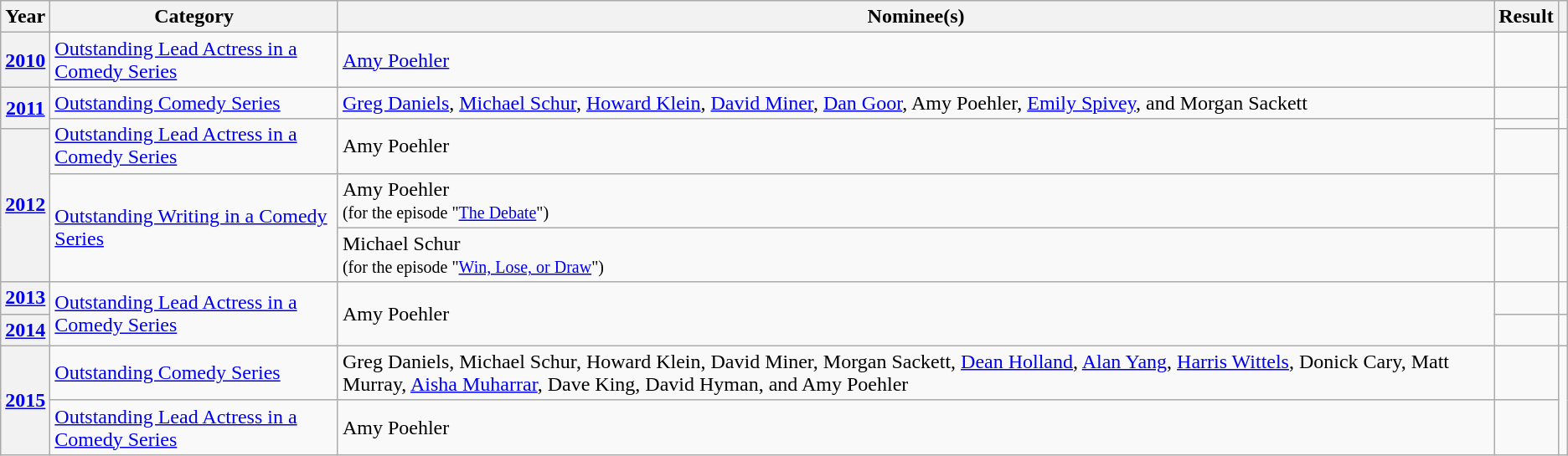<table class="wikitable plainrowheaders">
<tr>
<th scope="col">Year</th>
<th scope="col">Category</th>
<th scope="col">Nominee(s)</th>
<th scope="col">Result</th>
<th scope="col"></th>
</tr>
<tr>
<th scope="row"><a href='#'>2010</a></th>
<td><a href='#'>Outstanding Lead Actress in a Comedy Series</a></td>
<td><a href='#'>Amy Poehler</a></td>
<td></td>
<td style="text-align:center;"></td>
</tr>
<tr>
<th scope="row" rowspan="2"><a href='#'>2011</a></th>
<td><a href='#'>Outstanding Comedy Series</a></td>
<td><a href='#'>Greg Daniels</a>, <a href='#'>Michael Schur</a>, <a href='#'>Howard Klein</a>, <a href='#'>David Miner</a>, <a href='#'>Dan Goor</a>, Amy Poehler, <a href='#'>Emily Spivey</a>, and Morgan Sackett</td>
<td></td>
<td style="text-align:center;" rowspan="2"></td>
</tr>
<tr>
<td rowspan="2"><a href='#'>Outstanding Lead Actress in a Comedy Series</a></td>
<td rowspan="2">Amy Poehler</td>
<td></td>
</tr>
<tr>
<th scope="row" rowspan="3"><a href='#'>2012</a></th>
<td></td>
<td style="text-align:center;" rowspan="3"></td>
</tr>
<tr>
<td rowspan="2"><a href='#'>Outstanding Writing in a Comedy Series</a></td>
<td>Amy Poehler<br><small>(for the episode "<a href='#'>The Debate</a>")</small></td>
<td></td>
</tr>
<tr>
<td>Michael Schur<br><small>(for the episode "<a href='#'>Win, Lose, or Draw</a>")</small></td>
<td></td>
</tr>
<tr>
<th scope="row"><a href='#'>2013</a></th>
<td rowspan="2"><a href='#'>Outstanding Lead Actress in a Comedy Series</a></td>
<td rowspan="2">Amy Poehler</td>
<td></td>
<td style="text-align:center;"></td>
</tr>
<tr>
<th scope="row"><a href='#'>2014</a></th>
<td></td>
<td style="text-align:center;"></td>
</tr>
<tr>
<th scope="row" rowspan="2"><a href='#'>2015</a></th>
<td><a href='#'>Outstanding Comedy Series</a></td>
<td>Greg Daniels, Michael Schur, Howard Klein, David Miner, Morgan Sackett, <a href='#'>Dean Holland</a>, <a href='#'>Alan Yang</a>, <a href='#'>Harris Wittels</a>, Donick Cary, Matt Murray, <a href='#'>Aisha Muharrar</a>, Dave King, David Hyman, and Amy Poehler</td>
<td></td>
<td style="text-align:center;" rowspan="2"></td>
</tr>
<tr>
<td><a href='#'>Outstanding Lead Actress in a Comedy Series</a></td>
<td>Amy Poehler</td>
<td></td>
</tr>
</table>
